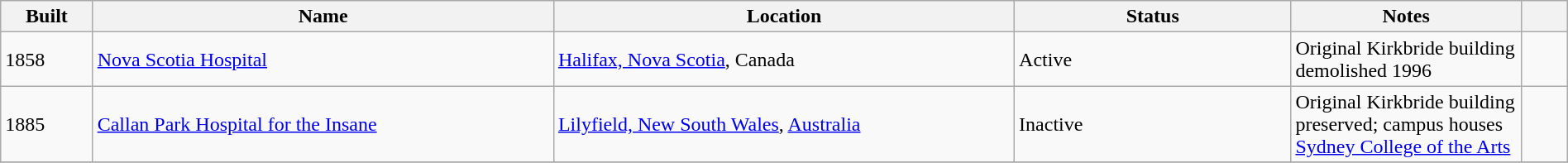<table class="wikitable sortable" style="width:100%">
<tr>
<th style="width:4%;">Built</th>
<th style="width:20%;">Name</th>
<th style="width:20%;">Location</th>
<th style="width:12%;">Status</th>
<th style="width:10%";>Notes</th>
<th style="width:2%;" class="unsortable"></th>
</tr>
<tr>
<td>1858</td>
<td><a href='#'>Nova Scotia Hospital</a></td>
<td><a href='#'>Halifax, Nova Scotia</a>, Canada</td>
<td>Active</td>
<td>Original Kirkbride building demolished 1996</td>
<td style=text-align:center></td>
</tr>
<tr>
<td>1885</td>
<td><a href='#'>Callan Park Hospital for the Insane</a></td>
<td><a href='#'>Lilyfield, New South Wales</a>, <a href='#'>Australia</a></td>
<td>Inactive</td>
<td>Original Kirkbride building preserved; campus houses <a href='#'>Sydney College of the Arts</a></td>
<td style=text-align:center></td>
</tr>
<tr>
</tr>
</table>
